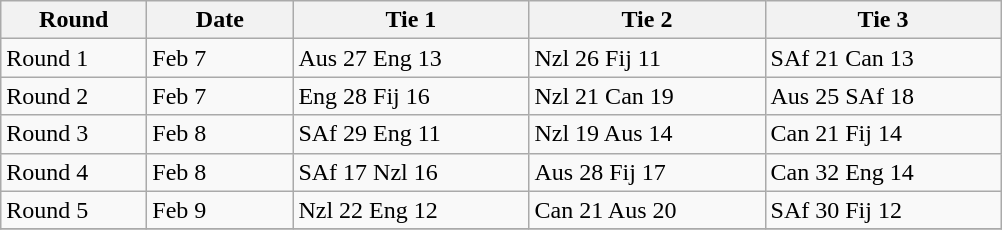<table class="wikitable" style="font-size: 100%">
<tr>
<th width=90>Round</th>
<th width=90>Date</th>
<th width=150>Tie 1</th>
<th width=150>Tie 2</th>
<th width=150>Tie 3</th>
</tr>
<tr>
<td>Round 1</td>
<td>Feb 7</td>
<td>Aus 27 Eng 13</td>
<td>Nzl 26 Fij 11</td>
<td>SAf 21 Can 13</td>
</tr>
<tr>
<td>Round 2</td>
<td>Feb 7</td>
<td>Eng 28 Fij 16</td>
<td>Nzl 21 Can 19</td>
<td>Aus 25 SAf 18</td>
</tr>
<tr>
<td>Round 3</td>
<td>Feb 8</td>
<td>SAf 29 Eng 11</td>
<td>Nzl 19 Aus 14</td>
<td>Can 21 Fij 14</td>
</tr>
<tr>
<td>Round 4</td>
<td>Feb 8</td>
<td>SAf 17 Nzl 16</td>
<td>Aus 28 Fij 17</td>
<td>Can 32 Eng 14</td>
</tr>
<tr>
<td>Round 5</td>
<td>Feb 9</td>
<td>Nzl 22 Eng 12</td>
<td>Can 21 Aus 20</td>
<td>SAf 30 Fij 12</td>
</tr>
<tr>
</tr>
</table>
